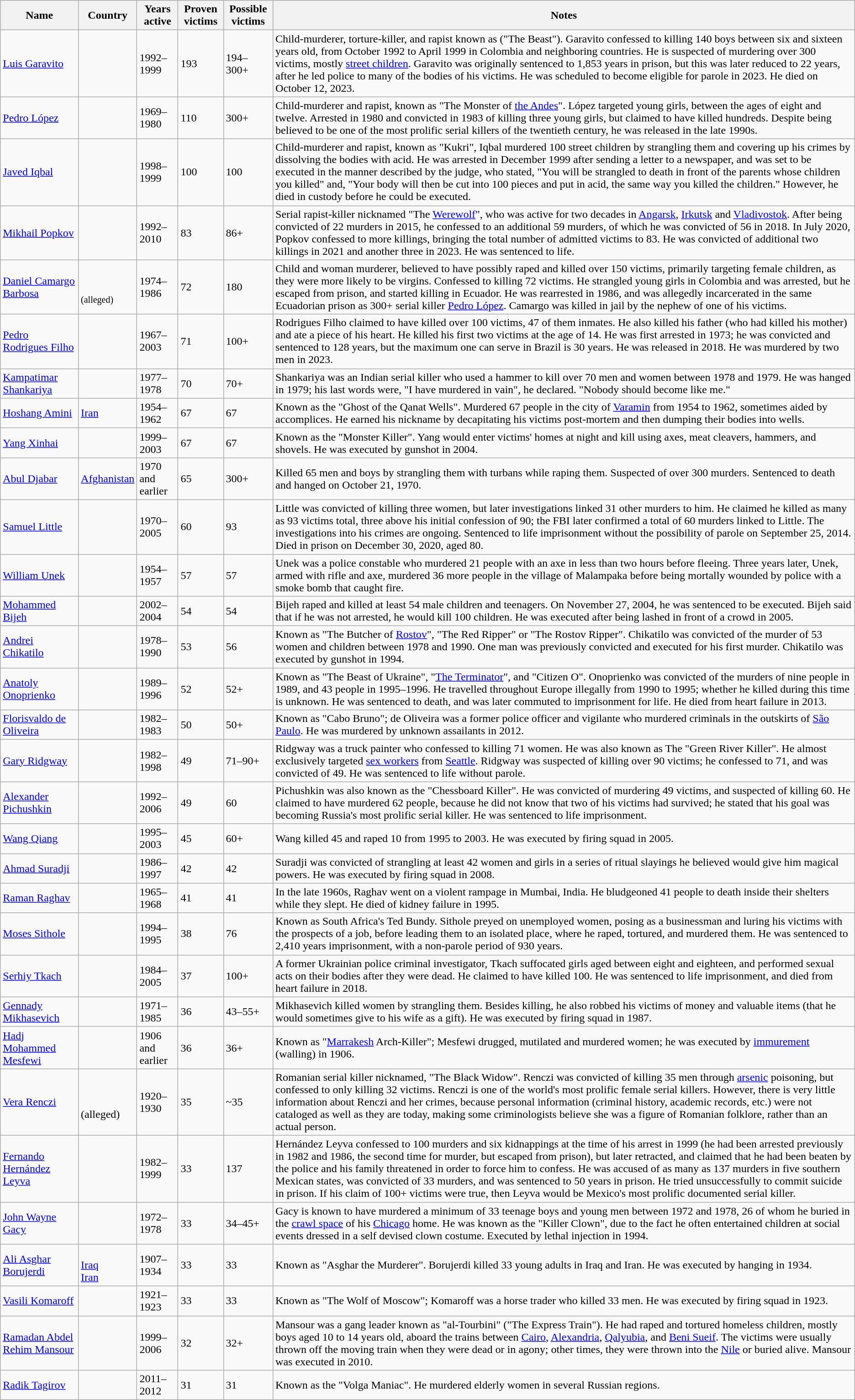<table class="wikitable sortable sticky-header">
<tr>
<th>Name</th>
<th>Country</th>
<th>Years active</th>
<th data-sort-type="number">Proven victims</th>
<th data-sort-type="number">Possible victims</th>
<th>Notes</th>
</tr>
<tr>
<td><a href='#'>Luis Garavito</a></td>
<td><br><br></td>
<td>1992–1999</td>
<td>193</td>
<td>194–300+</td>
<td>Child-murderer, torture-killer, and rapist known as  ("The Beast"). Garavito confessed to killing 140 boys between six and sixteen years old, from October 1992 to April 1999 in Colombia and neighboring countries. He is suspected of murdering over 300 victims, mostly <a href='#'>street children</a>. Garavito was originally sentenced to 1,853 years in prison, but this was later reduced to 22 years, after he led police to many of the bodies of his victims. He was scheduled to become eligible for parole in 2023. He died on October 12, 2023.</td>
</tr>
<tr>
<td data-sort-value="López, Pedro"><a href='#'>Pedro López</a></td>
<td><br><br></td>
<td>1969–1980</td>
<td>110</td>
<td>300+</td>
<td>Child-murderer and rapist, known as "The Monster of <a href='#'>the Andes</a>". López targeted young girls, between the ages of eight and twelve. Arrested in 1980 and convicted in 1983 of killing three young girls, but claimed to have killed hundreds. Despite being believed to be one of the most prolific serial killers of the twentieth century, he was released in the late 1990s.</td>
</tr>
<tr>
<td data-sort-value="Javed, Iqbal"><a href='#'>Javed Iqbal</a></td>
<td></td>
<td>1998–1999</td>
<td>100</td>
<td>100</td>
<td>Child-murderer and rapist, known as "Kukri", Iqbal murdered 100 street children by strangling them and covering up his crimes by dissolving the bodies with acid. He was arrested in December 1999 after sending a letter to a newspaper, and was set to be executed in the manner described by the judge, who stated, "You will be strangled to death in front of the parents whose children you killed" and, "Your body will then be cut into 100 pieces and put in acid, the same way you killed the children." However, he died in custody before he could be executed.</td>
</tr>
<tr>
<td><a href='#'>Mikhail Popkov</a></td>
<td></td>
<td>1992–2010</td>
<td>83</td>
<td>86+</td>
<td>Serial rapist-killer nicknamed "The <a href='#'>Werewolf</a>", who was active for two decades in <a href='#'>Angarsk</a>, <a href='#'>Irkutsk</a> and <a href='#'>Vladivostok</a>. After being convicted of 22 murders in 2015, he confessed to an additional 59 murders, of which he was convicted of 56 in 2018. In July 2020, Popkov confessed to more killings, bringing the total number of admitted victims to 83. He was convicted of additional two killings in 2021 and another three in 2023. He was sentenced to life.</td>
</tr>
<tr>
<td><a href='#'>Daniel Camargo Barbosa</a></td>
<td><br><br> <small>(alleged)</small></td>
<td>1974–1986</td>
<td>72</td>
<td>180</td>
<td>Child and woman murderer, believed to have possibly raped and killed over 150 victims, primarily targeting female children, as they were more likely to be virgins. Confessed to killing 72 victims. He strangled young girls in Colombia and was arrested, but he escaped from prison, and started killing in Ecuador. He was rearrested in 1986, and was allegedly incarcerated in the same Ecuadorian prison as 300+ serial killer <a href='#'>Pedro López</a>. Camargo was killed in jail by the nephew of one of his victims.</td>
</tr>
<tr>
<td><a href='#'>Pedro Rodrigues Filho</a></td>
<td></td>
<td>1967–2003</td>
<td>71</td>
<td>100+</td>
<td>Rodrigues Filho claimed to have killed over 100 victims, 47 of them inmates. He also killed his father (who had killed his mother) and ate a piece of his heart. He killed his first two victims at the age of 14. He was first arrested in 1973; he was convicted and sentenced to 128 years, but the maximum one can serve in Brazil is 30 years. He was released in 2018. He was murdered by two men in 2023.</td>
</tr>
<tr>
<td><a href='#'>Kampatimar Shankariya</a></td>
<td></td>
<td>1977–1978</td>
<td>70</td>
<td>70+</td>
<td>Shankariya was an Indian serial killer who used a hammer to kill over 70 men and women between 1978 and 1979. He was hanged in 1979; his last words were, "I have murdered in vain", he declared. "Nobody should become like me."</td>
</tr>
<tr>
<td><a href='#'>Hoshang Amini</a></td>
<td> <a href='#'>Iran</a></td>
<td>1954–1962</td>
<td>67</td>
<td>67</td>
<td>Known as the "Ghost of the Qanat Wells". Murdered 67 people in the city of <a href='#'>Varamin</a> from 1954 to 1962, sometimes aided by accomplices. He earned his nickname by decapitating his victims post-mortem and then dumping their bodies into wells.</td>
</tr>
<tr>
<td><a href='#'>Yang Xinhai</a></td>
<td></td>
<td>1999–2003</td>
<td>67</td>
<td>67</td>
<td>Known as the "Monster Killer". Yang would enter victims' homes at night and kill using axes, meat cleavers, hammers, and shovels. He was executed by gunshot in 2004.</td>
</tr>
<tr>
<td><a href='#'>Abul Djabar</a></td>
<td> <a href='#'>Afghanistan</a></td>
<td>1970 and earlier</td>
<td>65</td>
<td>300+</td>
<td>Killed 65 men and boys by strangling them with turbans while raping them. Suspected of over 300 murders. Sentenced to death and hanged on October 21, 1970.</td>
</tr>
<tr>
<td><a href='#'>Samuel Little</a></td>
<td></td>
<td>1970–2005</td>
<td>60</td>
<td>93</td>
<td>Little was convicted of killing three women, but later investigations linked 31 other murders to him. He claimed he killed as many as 93 victims total, three above his initial confession of 90; the FBI later confirmed a total of 60 murders linked to Little. The investigations into his crimes are ongoing. Sentenced to life imprisonment without the possibility of parole on September 25, 2014. Died in prison on December 30, 2020, aged 80.</td>
</tr>
<tr>
<td><a href='#'>William Unek</a></td>
<td><br></td>
<td>1954–1957</td>
<td>57</td>
<td>57</td>
<td>Unek was a police constable who murdered 21 people with an axe in less than two hours before fleeing. Three years later, Unek, armed with rifle and axe, murdered 36 more people in the village of Malampaka before being mortally wounded by police with a smoke bomb that caught fire.</td>
</tr>
<tr>
<td><a href='#'>Mohammed Bijeh</a></td>
<td></td>
<td>2002–2004</td>
<td>54</td>
<td>54</td>
<td>Bijeh raped and killed at least 54 male children and teenagers. On November 27, 2004, he was sentenced to be executed. Bijeh said that if he was not arrested, he would kill 100 children. He was executed after being lashed in front of a crowd in 2005.</td>
</tr>
<tr>
<td><a href='#'>Andrei Chikatilo</a></td>
<td></td>
<td>1978–1990</td>
<td>53</td>
<td>56</td>
<td>Known as "The Butcher of <a href='#'>Rostov</a>", "The Red Ripper" or "The Rostov Ripper". Chikatilo was convicted of the murder of 53 women and children between 1978 and 1990. One man was previously convicted and executed for his first murder. Chikatilo was executed by gunshot in 1994.</td>
</tr>
<tr>
<td><a href='#'>Anatoly Onoprienko</a></td>
<td><br></td>
<td>1989–1996</td>
<td>52</td>
<td>52+</td>
<td>Known as "The Beast of Ukraine", "<a href='#'>The Terminator</a>", and "Citizen O". Onoprienko was convicted of the murders of nine people in 1989, and 43 people in 1995–1996. He travelled throughout Europe illegally from 1990 to 1995; whether he killed during this time is unknown. He was sentenced to death, and was later commuted to imprisonment for life. He died from heart failure in 2013.</td>
</tr>
<tr>
<td><a href='#'>Florisvaldo de Oliveira</a></td>
<td></td>
<td>1982–1983</td>
<td>50</td>
<td>50+</td>
<td>Known as "Cabo Bruno"; de Oliveira was a former police officer and vigilante who murdered criminals in the outskirts of <a href='#'>São Paulo</a>. He was murdered by unknown assailants in 2012.</td>
</tr>
<tr>
<td><a href='#'>Gary Ridgway</a></td>
<td></td>
<td>1982–1998</td>
<td>49</td>
<td>71–90+</td>
<td>Ridgway was a truck painter who confessed to killing 71 women. He was also known as The "Green River Killer". He almost exclusively targeted <a href='#'>sex workers</a> from <a href='#'>Seattle</a>. Ridgway was suspected of killing over 90 victims; he confessed to 71, and was convicted of 49. He was sentenced to life without parole.</td>
</tr>
<tr>
<td><a href='#'>Alexander Pichushkin</a></td>
<td></td>
<td>1992–2006</td>
<td>49</td>
<td>60</td>
<td>Pichushkin was also known as the "Chessboard Killer". He was convicted of murdering 49 victims, and suspected of killing 60. He claimed to have murdered 62 people, because he did not know that two of his victims had survived; he stated that his goal was becoming Russia's most prolific serial killer. He was sentenced to life imprisonment.</td>
</tr>
<tr>
<td><a href='#'>Wang Qiang</a></td>
<td></td>
<td>1995–2003</td>
<td>45</td>
<td>60+</td>
<td>Wang killed 45 and raped 10 from 1995 to 2003. He was executed by firing squad in 2005.</td>
</tr>
<tr>
<td><a href='#'>Ahmad Suradji</a></td>
<td></td>
<td>1986–1997</td>
<td>42</td>
<td>42</td>
<td>Suradji was convicted of strangling at least 42 women and girls in a series of ritual slayings he believed would give him magical powers. He was executed by firing squad in 2008.</td>
</tr>
<tr>
<td><a href='#'>Raman Raghav</a></td>
<td></td>
<td>1965–1968</td>
<td>41</td>
<td>41</td>
<td>In the late 1960s, Raghav went on a violent rampage in Mumbai, India. He bludgeoned 41 people to death inside their shelters while they slept. He died of kidney failure in 1995.</td>
</tr>
<tr>
<td><a href='#'>Moses Sithole</a></td>
<td></td>
<td>1994–1995</td>
<td>38</td>
<td>76</td>
<td>Known as South Africa's Ted Bundy. Sithole preyed on unemployed women, posing as a businessman and luring his victims with the prospects of a job, before leading them to an isolated place, where he raped, tortured, and murdered them. He was sentenced to 2,410 years imprisonment, with a non-parole period of 930 years.</td>
</tr>
<tr>
<td><a href='#'>Serhiy Tkach</a></td>
<td><br></td>
<td>1984–2005</td>
<td>37</td>
<td>100+</td>
<td>A former Ukrainian police criminal investigator, Tkach suffocated girls aged between eight and eighteen, and performed sexual acts on their bodies after they were dead. He claimed to have killed 100. He was sentenced to life imprisonment, and died from heart failure in 2018.</td>
</tr>
<tr>
<td><a href='#'>Gennady Mikhasevich</a></td>
<td></td>
<td>1971–1985</td>
<td>36</td>
<td>43–55+</td>
<td>Mikhasevich killed women by strangling them. Besides killing, he also robbed his victims of money and valuable items (that he would sometimes give to his wife as a gift). He was executed by firing squad in 1987.</td>
</tr>
<tr>
<td><a href='#'>Hadj Mohammed Mesfewi</a></td>
<td></td>
<td>1906 and earlier</td>
<td>36</td>
<td>36+</td>
<td>Known as "<a href='#'>Marrakesh</a> Arch-Killer"; Mesfewi drugged, mutilated and murdered women; he was executed by <a href='#'>immurement</a> (walling) in 1906.</td>
</tr>
<tr>
<td><a href='#'>Vera Renczi</a></td>
<td><br> <br> (alleged)</td>
<td>1920–1930</td>
<td>35</td>
<td>~35</td>
<td>Romanian serial killer nicknamed, "The Black Widow". Renczi was convicted of killing 35 men through <a href='#'>arsenic</a> poisoning, but confessed to only killing 32 victims. Renczi is one of the world's most prolific female serial killers. However, there is very little information about Renczi and her crimes, because personal information (criminal history, academic records, etc.) were not cataloged as well as they are today, making some criminologists believe she was a figure of Romanian folklore, rather than an actual person.</td>
</tr>
<tr>
<td><a href='#'>Fernando Hernández Leyva</a></td>
<td></td>
<td>1982–1999</td>
<td>33</td>
<td>137</td>
<td>Hernández Leyva confessed to 100 murders and six kidnappings at the time of his arrest in 1999 (he had been arrested previously in 1982 and 1986, the second time for murder, but escaped from prison), but later retracted, and claimed that he had been beaten by the police and his family threatened in order to force him to confess. He was accused of as many as 137 murders in five southern Mexican states, was convicted of 33 murders, and was sentenced to 50 years in prison. He tried unsuccessfully to commit suicide in prison. If his claim of 100+ victims were true, then Leyva would be Mexico's most prolific documented serial killer.</td>
</tr>
<tr>
<td><a href='#'>John Wayne Gacy</a></td>
<td></td>
<td>1972–1978</td>
<td>33</td>
<td>34–45+</td>
<td>Gacy is known to have murdered a minimum of 33 teenage boys and young men between 1972 and 1978, 26 of whom he buried in the <a href='#'>crawl space</a> of his <a href='#'>Chicago</a> home. He was known as the "Killer Clown", due to the fact he often entertained children at social events dressed in a self devised clown costume. Executed by lethal injection in 1994.</td>
</tr>
<tr>
<td><a href='#'>Ali Asghar Borujerdi</a></td>
<td><br> <a href='#'>Iraq</a><br> <a href='#'>Iran</a></td>
<td>1907–1934</td>
<td>33</td>
<td>33</td>
<td>Known as "Asghar the Murderer". Borujerdi killed 33 young adults in Iraq and Iran. He was executed by hanging in 1934.</td>
</tr>
<tr>
<td data-sort-value="Komaroff, Vasili"><a href='#'>Vasili Komaroff</a></td>
<td></td>
<td>1921–1923</td>
<td>33</td>
<td>33</td>
<td>Known as "The Wolf of Moscow"; Komaroff was a horse trader who killed 33 men. He was executed by firing squad in 1923.</td>
</tr>
<tr>
<td><a href='#'>Ramadan Abdel Rehim Mansour</a></td>
<td></td>
<td>1999–2006</td>
<td>32</td>
<td>32+</td>
<td>Mansour was a gang leader known as "al-Tourbini" ("The Express Train"). He had raped and tortured homeless children, mostly boys aged 10 to 14 years old, aboard the trains between <a href='#'>Cairo</a>, <a href='#'>Alexandria</a>, <a href='#'>Qalyubia</a>, and <a href='#'>Beni Sueif</a>. The victims were usually thrown off the moving train when they were dead or in agony; other times, they were thrown into the <a href='#'>Nile</a> or buried alive. Mansour was executed in 2010.</td>
</tr>
<tr>
<td><a href='#'>Radik Tagirov</a></td>
<td></td>
<td>2011–2012</td>
<td>31</td>
<td>31</td>
<td>Known as the "Volga Maniac". He murdered elderly women in several Russian regions.</td>
</tr>
</table>
